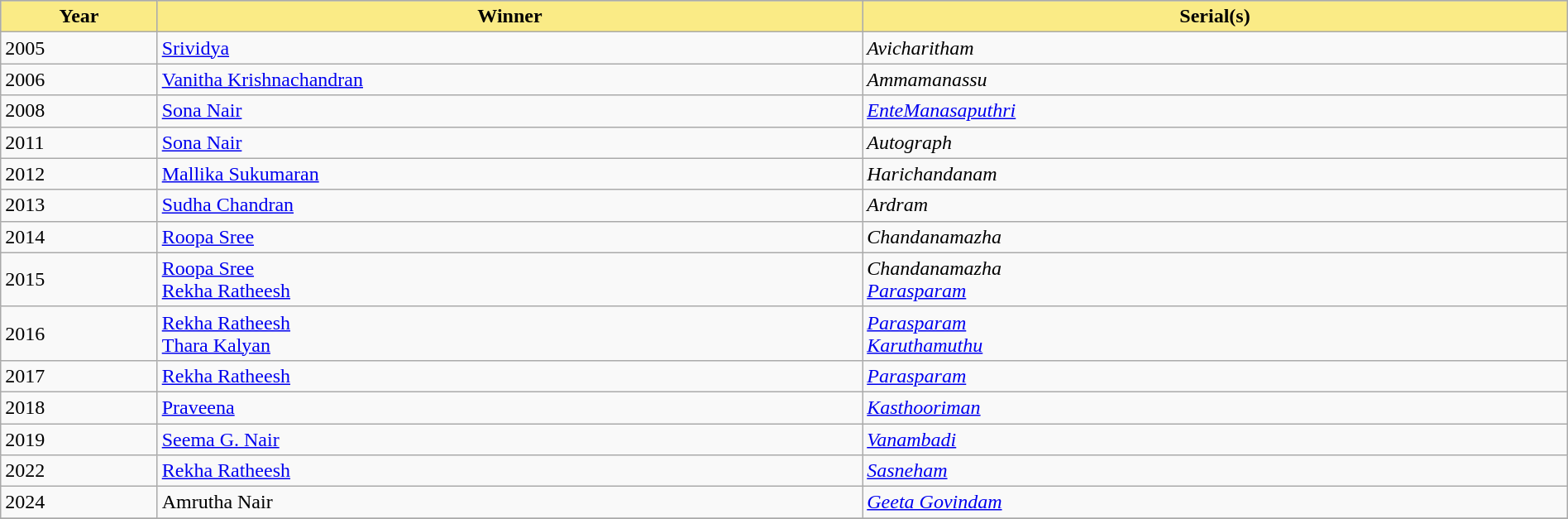<table class="wikitable" style="width:100%">
<tr bgcolor="#bebebe">
<th width="10%" style="background:#FAEB86">Year</th>
<th width="45%" style="background:#FAEB86">Winner</th>
<th width="45%" style="background:#FAEB86">Serial(s)</th>
</tr>
<tr>
<td>2005</td>
<td><a href='#'>Srividya</a></td>
<td><em>Avicharitham</em></td>
</tr>
<tr>
<td>2006</td>
<td><a href='#'>Vanitha Krishnachandran</a></td>
<td><em>Ammamanassu</em></td>
</tr>
<tr>
<td>2008</td>
<td><a href='#'>Sona Nair</a></td>
<td><em><a href='#'>EnteManasaputhri</a></em></td>
</tr>
<tr>
<td>2011</td>
<td><a href='#'>Sona Nair</a></td>
<td><em>Autograph</em></td>
</tr>
<tr>
<td>2012</td>
<td><a href='#'>Mallika Sukumaran</a></td>
<td><em>Harichandanam</em></td>
</tr>
<tr>
<td>2013</td>
<td><a href='#'>Sudha Chandran</a></td>
<td><em>Ardram</em></td>
</tr>
<tr>
<td>2014</td>
<td><a href='#'>Roopa Sree</a></td>
<td><em>Chandanamazha</em></td>
</tr>
<tr>
<td>2015</td>
<td><a href='#'>Roopa Sree</a> <br> <a href='#'>Rekha Ratheesh</a></td>
<td><em>Chandanamazha</em><br><em><a href='#'>Parasparam</a></em></td>
</tr>
<tr>
<td>2016</td>
<td><a href='#'>Rekha Ratheesh</a> <br> <a href='#'>Thara Kalyan</a></td>
<td><em><a href='#'>Parasparam</a></em> <br> <em><a href='#'>Karuthamuthu</a></em></td>
</tr>
<tr>
<td>2017</td>
<td><a href='#'>Rekha Ratheesh</a></td>
<td><em><a href='#'>Parasparam</a></em></td>
</tr>
<tr>
<td>2018</td>
<td><a href='#'>Praveena</a></td>
<td><em><a href='#'>Kasthooriman</a></em></td>
</tr>
<tr>
<td>2019</td>
<td><a href='#'>Seema G. Nair</a></td>
<td><em><a href='#'>Vanambadi</a></em></td>
</tr>
<tr>
<td>2022</td>
<td><a href='#'>Rekha Ratheesh</a></td>
<td><em><a href='#'>Sasneham</a></em></td>
</tr>
<tr>
<td>2024</td>
<td>Amrutha Nair</td>
<td><em><a href='#'>Geeta Govindam</a></em></td>
</tr>
<tr>
</tr>
</table>
